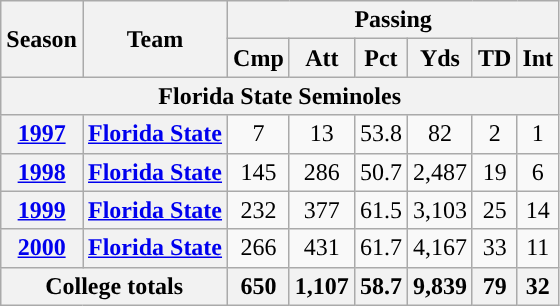<table class="wikitable sortable" style="text-align:center;">
<tr>
<th rowspan="2">Season</th>
<th rowspan="2">Team</th>
<th colspan="7">Passing</th>
</tr>
<tr>
<th>Cmp</th>
<th>Att</th>
<th>Pct</th>
<th>Yds</th>
<th>TD</th>
<th>Int</th>
</tr>
<tr>
<th colspan="11">Florida State Seminoles</th>
</tr>
<tr>
<th><a href='#'>1997</a></th>
<th><a href='#'>Florida State</a></th>
<td>7</td>
<td>13</td>
<td>53.8</td>
<td>82</td>
<td>2</td>
<td>1</td>
</tr>
<tr>
<th><a href='#'>1998</a></th>
<th><a href='#'>Florida State</a></th>
<td>145</td>
<td>286</td>
<td>50.7</td>
<td>2,487</td>
<td>19</td>
<td>6</td>
</tr>
<tr>
<th><a href='#'>1999</a></th>
<th><a href='#'>Florida State</a></th>
<td>232</td>
<td>377</td>
<td>61.5</td>
<td>3,103</td>
<td>25</td>
<td>14</td>
</tr>
<tr>
<th><a href='#'>2000</a></th>
<th><a href='#'>Florida State</a></th>
<td>266</td>
<td>431</td>
<td>61.7</td>
<td>4,167</td>
<td>33</td>
<td>11</td>
</tr>
<tr class="sortbottom" style="background:#eee;">
<th colspan=2>College totals</th>
<th>650</th>
<th>1,107</th>
<th>58.7</th>
<th>9,839</th>
<th>79</th>
<th>32</th>
</tr>
</table>
